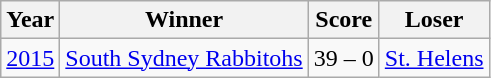<table class="wikitable">
<tr>
<th>Year</th>
<th>Winner</th>
<th>Score</th>
<th>Loser</th>
</tr>
<tr>
<td><a href='#'>2015</a></td>
<td> <a href='#'>South Sydney Rabbitohs</a></td>
<td>39 – 0</td>
<td> <a href='#'>St. Helens</a></td>
</tr>
</table>
